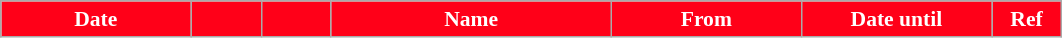<table class="wikitable plainrowheaders sortable" style="text-align:center; font-size:90%">
<tr>
<th style="background:#ff0018; color:#fff; width:120px;">Date</th>
<th style="background:#ff0018; color:#fff; width:40px;"></th>
<th style="background:#ff0018; color:#fff; width:40px;"></th>
<th style="background:#ff0018; color:#fff; width:180px;">Name</th>
<th style="background:#ff0018; color:#fff; width:120px;">From</th>
<th style="background:#ff0018; color:#fff; width:120px;">Date until</th>
<th style="background:#ff0018; color:#fff; width:40px;">Ref</th>
</tr>
</table>
